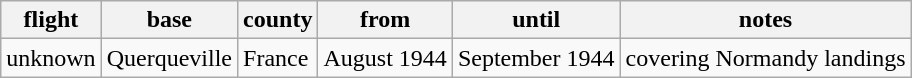<table class=wikitable>
<tr>
<th>flight</th>
<th>base</th>
<th>county</th>
<th>from</th>
<th>until</th>
<th>notes</th>
</tr>
<tr>
<td>unknown</td>
<td>Querqueville</td>
<td>France</td>
<td>August 1944</td>
<td>September 1944</td>
<td>covering Normandy landings</td>
</tr>
</table>
